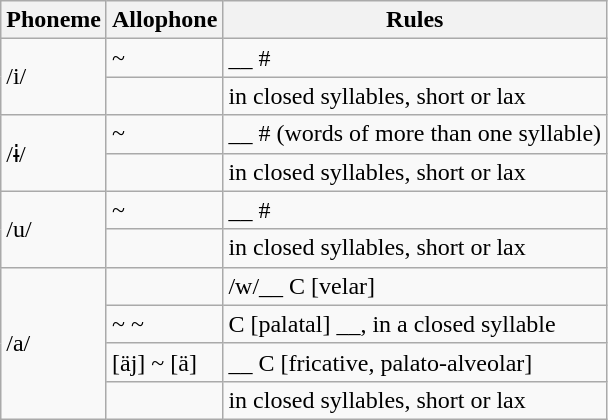<table class="wikitable">
<tr>
<th>Phoneme</th>
<th>Allophone</th>
<th>Rules</th>
</tr>
<tr>
<td rowspan="2">/i/ </td>
<td> ~ </td>
<td>__ #</td>
</tr>
<tr>
<td></td>
<td>in closed syllables, short or lax</td>
</tr>
<tr>
<td rowspan="2">/ɨ/ </td>
<td> ~ </td>
<td>__ # (words of more than one syllable)</td>
</tr>
<tr>
<td></td>
<td>in closed syllables, short or lax</td>
</tr>
<tr>
<td rowspan="2">/u/ </td>
<td> ~ </td>
<td>__ #</td>
</tr>
<tr>
<td></td>
<td>in closed syllables, short or lax</td>
</tr>
<tr>
<td rowspan="4">/a/ </td>
<td></td>
<td>/w/__ C [velar]</td>
</tr>
<tr>
<td> ~  ~ </td>
<td>C [palatal] __, in a closed syllable</td>
</tr>
<tr>
<td>[äj] ~ [ä]</td>
<td>__ C [fricative, palato-alveolar]</td>
</tr>
<tr>
<td></td>
<td>in closed syllables, short or lax</td>
</tr>
</table>
